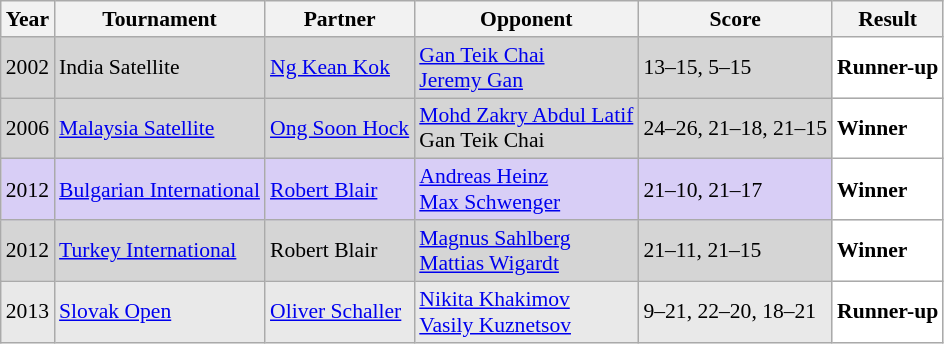<table class="sortable wikitable" style="font-size: 90%;">
<tr>
<th>Year</th>
<th>Tournament</th>
<th>Partner</th>
<th>Opponent</th>
<th>Score</th>
<th>Result</th>
</tr>
<tr style="background:#D5D5D5">
<td align="center">2002</td>
<td align="left">India Satellite</td>
<td align="left"> <a href='#'>Ng Kean Kok</a></td>
<td align="left"> <a href='#'>Gan Teik Chai</a> <br>  <a href='#'>Jeremy Gan</a></td>
<td align="left">13–15, 5–15</td>
<td style="text-align:left; background:white"> <strong>Runner-up</strong></td>
</tr>
<tr style="background:#D5D5D5">
<td align="center">2006</td>
<td align="left"><a href='#'>Malaysia Satellite</a></td>
<td align="left"> <a href='#'>Ong Soon Hock</a></td>
<td align="left"> <a href='#'>Mohd Zakry Abdul Latif</a> <br>  Gan Teik Chai</td>
<td align="left">24–26, 21–18, 21–15</td>
<td style="text-align:left; background:white"> <strong>Winner</strong></td>
</tr>
<tr style="background:#D8CEF6">
<td align="center">2012</td>
<td align="left"><a href='#'>Bulgarian International</a></td>
<td align="left"> <a href='#'>Robert Blair</a></td>
<td align="left"> <a href='#'>Andreas Heinz</a> <br>  <a href='#'>Max Schwenger</a></td>
<td align="left">21–10, 21–17</td>
<td style="text-align:left; background:white"> <strong>Winner</strong></td>
</tr>
<tr style="background:#D5D5D5">
<td align="center">2012</td>
<td align="left"><a href='#'>Turkey International</a></td>
<td align="left"> Robert Blair</td>
<td align="left"> <a href='#'>Magnus Sahlberg</a> <br>  <a href='#'>Mattias Wigardt</a></td>
<td align="left">21–11, 21–15</td>
<td style="text-align:left; background:white"> <strong>Winner</strong></td>
</tr>
<tr style="background:#E9E9E9">
<td align="center">2013</td>
<td align="left"><a href='#'>Slovak Open</a></td>
<td align="left"> <a href='#'>Oliver Schaller</a></td>
<td align="left"> <a href='#'>Nikita Khakimov</a> <br>  <a href='#'>Vasily Kuznetsov</a></td>
<td align="left">9–21, 22–20, 18–21</td>
<td style="text-align:left; background:white"> <strong>Runner-up</strong></td>
</tr>
</table>
